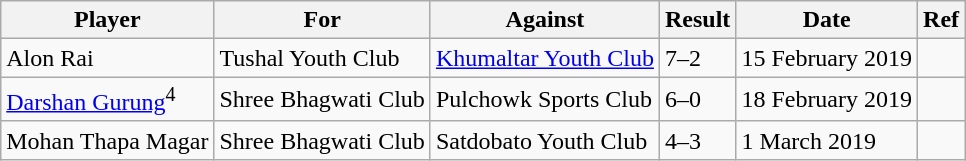<table class="wikitable">
<tr>
<th>Player</th>
<th>For</th>
<th>Against</th>
<th>Result</th>
<th>Date</th>
<th>Ref</th>
</tr>
<tr>
<td>Alon Rai</td>
<td>Tushal Youth Club</td>
<td><a href='#'>Khumaltar Youth Club</a></td>
<td>7–2</td>
<td>15 February 2019</td>
<td></td>
</tr>
<tr>
<td><a href='#'>Darshan Gurung</a><sup>4</sup></td>
<td>Shree Bhagwati Club</td>
<td>Pulchowk Sports Club</td>
<td>6–0</td>
<td>18 February 2019</td>
<td></td>
</tr>
<tr>
<td>Mohan Thapa Magar</td>
<td>Shree Bhagwati Club</td>
<td>Satdobato Youth Club</td>
<td>4–3</td>
<td>1 March 2019</td>
<td></td>
</tr>
</table>
